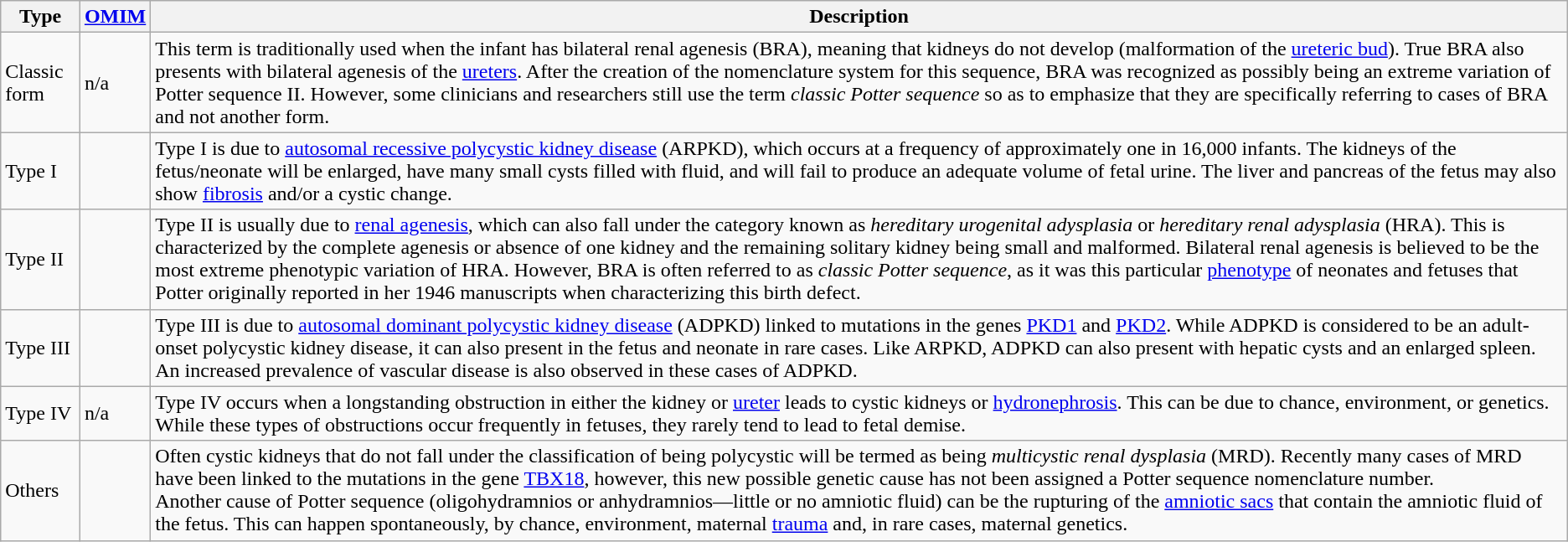<table class="wikitable">
<tr>
<th>Type</th>
<th><a href='#'>OMIM</a></th>
<th>Description</th>
</tr>
<tr>
<td>Classic form</td>
<td>n/a</td>
<td>This term is traditionally used when the infant has bilateral renal agenesis (BRA), meaning that kidneys do not develop (malformation of the <a href='#'>ureteric bud</a>). True BRA also presents with bilateral agenesis of the <a href='#'>ureters</a>. After the creation of the nomenclature system for this sequence, BRA was recognized as possibly being an extreme variation of Potter sequence II. However, some clinicians and researchers still use the term <em>classic Potter sequence</em> so as to emphasize that they are specifically referring to cases of BRA and not another form.</td>
</tr>
<tr>
<td>Type I</td>
<td></td>
<td>Type I is due to <a href='#'>autosomal recessive polycystic kidney disease</a> (ARPKD), which occurs at a frequency of approximately one in 16,000 infants.  The kidneys of the fetus/neonate will be enlarged, have many small cysts filled with fluid, and will fail to produce an adequate volume of fetal urine. The liver and pancreas of the fetus may also show <a href='#'>fibrosis</a> and/or a cystic change.</td>
</tr>
<tr>
<td>Type II</td>
<td></td>
<td>Type II is usually due to <a href='#'>renal agenesis</a>, which can also fall under the category known as <em>hereditary urogenital adysplasia</em> or <em>hereditary renal adysplasia</em> (HRA). This is characterized by the complete agenesis or absence of one kidney and the remaining solitary kidney being small and malformed. Bilateral renal agenesis is believed to be the most extreme phenotypic variation of HRA. However, BRA is often referred to as <em>classic Potter sequence</em>, as it was this particular <a href='#'>phenotype</a> of neonates and fetuses that Potter originally reported in her 1946 manuscripts when characterizing this birth defect.</td>
</tr>
<tr>
<td>Type III</td>
<td></td>
<td>Type III is due to <a href='#'>autosomal dominant polycystic kidney disease</a> (ADPKD) linked to mutations in the genes <a href='#'>PKD1</a> and <a href='#'>PKD2</a>. While ADPKD is considered to be an adult-onset polycystic kidney disease, it can also present in the fetus and neonate in rare cases. Like ARPKD, ADPKD can also present with hepatic cysts and an enlarged spleen. An increased prevalence of vascular disease is also observed in these cases of ADPKD.</td>
</tr>
<tr>
<td>Type IV</td>
<td>n/a</td>
<td>Type IV occurs when a longstanding obstruction in either the kidney or <a href='#'>ureter</a> leads to cystic kidneys or <a href='#'>hydronephrosis</a>. This can be due to chance, environment, or genetics. While these types of obstructions occur frequently in fetuses, they rarely tend to lead to fetal demise.</td>
</tr>
<tr>
<td>Others</td>
<td></td>
<td>Often cystic kidneys that do not fall under the classification of being polycystic will be termed as being <em>multicystic renal dysplasia</em> (MRD). Recently many cases of MRD have been linked to the mutations in the gene <a href='#'>TBX18</a>, however, this new possible genetic cause has not been assigned a Potter sequence nomenclature number.<br>Another cause of Potter sequence (oligohydramnios or anhydramnios—little or no amniotic fluid) can be the rupturing of the <a href='#'>amniotic sacs</a> that contain the amniotic fluid of the fetus. This can happen spontaneously, by chance, environment, maternal <a href='#'>trauma</a> and, in rare cases, maternal genetics.</td>
</tr>
</table>
